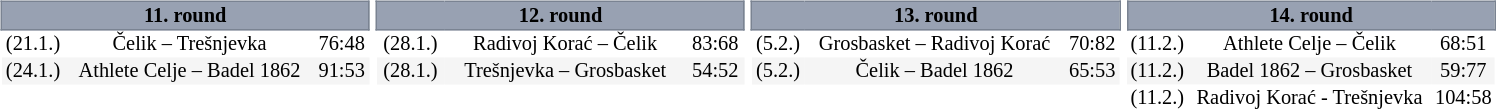<table width=100%>
<tr>
<td width=20% valign="top"><br><table border=0 cellspacing=0 cellpadding=1em style="font-size: 85%; border-collapse: collapse;" width=100%>
<tr>
<td colspan=5 bgcolor=#98A1B2 style="text-align: center; border:1px solid #7A8392;"><span><strong>11. round</strong></span></td>
</tr>
<tr align=center bgcolor=#FFFFFF>
<td>(21.1.)</td>
<td>Čelik – Trešnjevka</td>
<td>76:48</td>
</tr>
<tr align=center bgcolor=#f5f5f5>
<td>(24.1.)</td>
<td>Athlete Celje – Badel 1862</td>
<td>91:53</td>
</tr>
</table>
</td>
<td width=20% valign="top"><br><table border=0 cellspacing=0 cellpadding=1em style="font-size: 85%; border-collapse: collapse;" width=100%>
<tr>
<td colspan=5 bgcolor=#98A1B2 style="text-align: center; border:1px solid #7A8392;"><span><strong>12. round</strong></span></td>
</tr>
<tr align=center bgcolor=#FFFFFF>
<td>(28.1.)</td>
<td>Radivoj Korać – Čelik</td>
<td>83:68</td>
</tr>
<tr align=center bgcolor=#f5f5f5>
<td>(28.1.)</td>
<td>Trešnjevka – Grosbasket</td>
<td>54:52</td>
</tr>
</table>
</td>
<td width=20% valign="top"><br><table border=0 cellspacing=0 cellpadding=1em style="font-size: 85%; border-collapse: collapse;" width=100%>
<tr>
<td colspan=5 bgcolor=#98A1B2 style="text-align: center; border:1px solid #7A8392;"><span><strong>13. round</strong></span></td>
</tr>
<tr align=center bgcolor=#FFFFFF>
<td>(5.2.)</td>
<td>Grosbasket – Radivoj Korać</td>
<td>70:82</td>
</tr>
<tr align=center bgcolor=#f5f5f5>
<td>(5.2.)</td>
<td>Čelik – Badel 1862</td>
<td>65:53</td>
</tr>
</table>
</td>
<td width=20% valign="top"><br><table border=0 cellspacing=0 cellpadding=1em style="font-size: 85%; border-collapse: collapse;" width=100%>
<tr>
<td colspan=5 bgcolor=#98A1B2 style="text-align: center; border:1px solid #7A8392;"><span><strong>14. round</strong></span></td>
</tr>
<tr align=center bgcolor=#FFFFFF>
<td>(11.2.)</td>
<td>Athlete Celje – Čelik</td>
<td>68:51</td>
</tr>
<tr align=center bgcolor=#f5f5f5>
<td>(11.2.)</td>
<td>Badel 1862 – Grosbasket</td>
<td>59:77</td>
</tr>
<tr align=center bgcolor=#FFFFFF>
<td>(11.2.)</td>
<td>Radivoj Korać - Trešnjevka</td>
<td>104:58</td>
</tr>
</table>
</td>
<td width=20% valign="top"></td>
<td width=20% valign="top"></td>
<td width=20% valign="top"></td>
<td width=20% valign="top"></td>
</tr>
</table>
